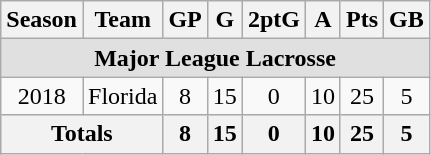<table class="wikitable" style="text-align:center">
<tr>
<th>Season</th>
<th>Team</th>
<th>GP</th>
<th>G</th>
<th>2ptG</th>
<th>A</th>
<th>Pts</th>
<th>GB</th>
</tr>
<tr bgcolor=#e0e0e0>
<td align="center" colspan="8" style="color:black; text-align:center"><strong>Major League Lacrosse</strong></td>
</tr>
<tr>
<td>2018</td>
<td>Florida</td>
<td>8</td>
<td>15</td>
<td>0</td>
<td>10</td>
<td>25</td>
<td>5</td>
</tr>
<tr bgcolor="#e0e0e0" align="center">
<th colspan="2">Totals</th>
<th>8</th>
<th>15</th>
<th>0</th>
<th>10</th>
<th>25</th>
<th>5</th>
</tr>
</table>
